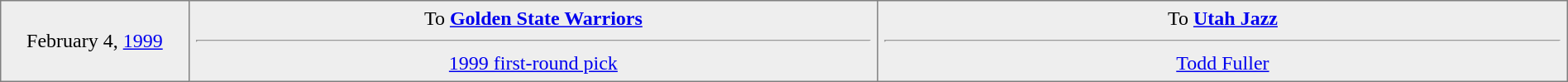<table border="1" style="border-collapse:collapse; text-align:center; width:100%;"  cellpadding="5">
<tr style="background:#eee;">
<td style="width:12%">February 4, <a href='#'>1999</a></td>
<td style="width:44%" valign="top">To <strong><a href='#'>Golden State Warriors</a></strong><hr><a href='#'>1999 first-round pick</a></td>
<td style="width:44%" valign="top">To <strong><a href='#'>Utah Jazz</a></strong><hr><a href='#'>Todd Fuller</a></td>
</tr>
</table>
